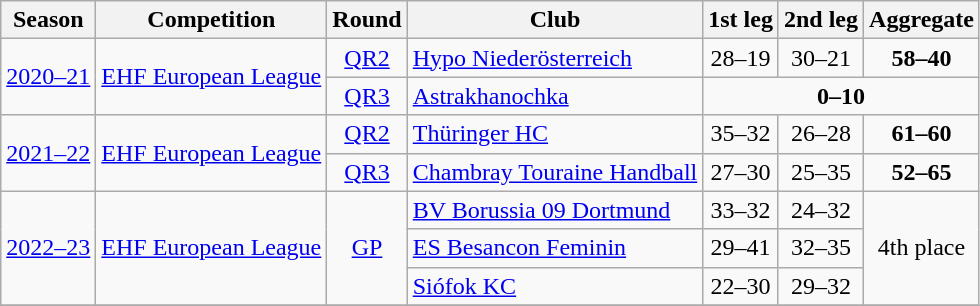<table class="wikitable">
<tr>
<th>Season</th>
<th>Competition</th>
<th>Round</th>
<th>Club</th>
<th>1st leg</th>
<th>2nd leg</th>
<th>Aggregate</th>
</tr>
<tr>
<td rowspan="2"><a href='#'>2020–21</a></td>
<td rowspan="2"><a href='#'>EHF European League</a></td>
<td style="text-align:center;"><a href='#'>QR2</a></td>
<td> <a href='#'>Hypo Niederösterreich</a></td>
<td style="text-align:center;">28–19</td>
<td style="text-align:center;">30–21</td>
<td style="text-align:center;"><strong>58–40</strong></td>
</tr>
<tr>
<td style="text-align:center;"><a href='#'>QR3</a></td>
<td> <a href='#'>Astrakhanochka</a></td>
<td colspan="3" style="text-align:center;"><strong>0–10</strong></td>
</tr>
<tr>
<td rowspan="2"><a href='#'>2021–22</a></td>
<td rowspan="2"><a href='#'>EHF European League</a></td>
<td style="text-align:center;"><a href='#'>QR2</a></td>
<td> <a href='#'>Thüringer HC</a></td>
<td style="text-align:center;">35–32</td>
<td style="text-align:center;">26–28</td>
<td style="text-align:center;"><strong>61–60</strong></td>
</tr>
<tr>
<td style="text-align:center;"><a href='#'>QR3</a></td>
<td> <a href='#'>Chambray Touraine Handball</a></td>
<td style="text-align:center;">27–30</td>
<td style="text-align:center;">25–35</td>
<td style="text-align:center;"><strong>52–65</strong></td>
</tr>
<tr>
<td rowspan=3><a href='#'>2022–23</a></td>
<td rowspan=3><a href='#'>EHF European League</a></td>
<td rowspan="3" style="text-align:center;"><a href='#'>GP</a></td>
<td> <a href='#'>BV Borussia 09 Dortmund</a></td>
<td style="text-align:center;">33–32</td>
<td style="text-align:center;">24–32</td>
<td align=center rowspan=3>4th place</td>
</tr>
<tr>
<td> <a href='#'>ES Besancon Feminin</a></td>
<td style="text-align:center;">29–41</td>
<td style="text-align:center;">32–35</td>
</tr>
<tr>
<td> <a href='#'>Siófok KC</a></td>
<td style="text-align:center;">22–30</td>
<td style="text-align:center;">29–32</td>
</tr>
<tr>
</tr>
</table>
